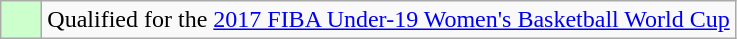<table class="wikitable">
<tr>
<td width=20px bgcolor="#ccffcc"></td>
<td>Qualified for the <a href='#'>2017 FIBA Under-19 Women's Basketball World Cup</a></td>
</tr>
</table>
